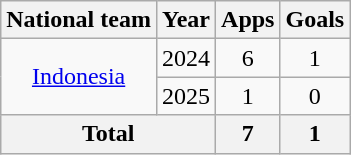<table class="wikitable" style="text-align:center">
<tr>
<th>National team</th>
<th>Year</th>
<th>Apps</th>
<th>Goals</th>
</tr>
<tr>
<td rowspan="2"><a href='#'>Indonesia</a></td>
<td>2024</td>
<td>6</td>
<td>1</td>
</tr>
<tr>
<td>2025</td>
<td>1</td>
<td>0</td>
</tr>
<tr>
<th colspan="2">Total</th>
<th>7</th>
<th>1</th>
</tr>
</table>
